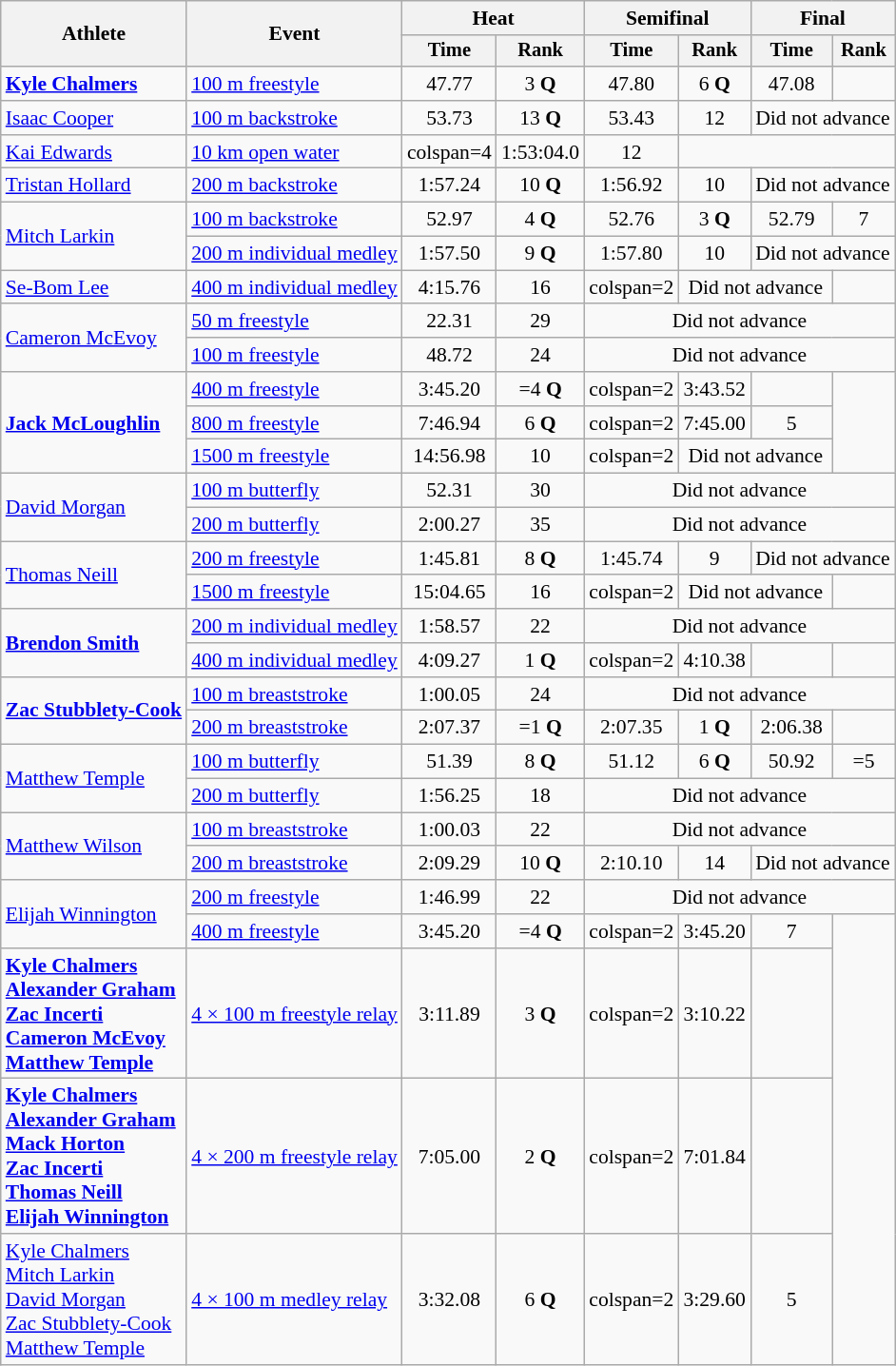<table class=wikitable style=font-size:90%;text-align:center>
<tr>
<th rowspan=2>Athlete</th>
<th rowspan=2>Event</th>
<th colspan=2>Heat</th>
<th colspan=2>Semifinal</th>
<th colspan=2>Final</th>
</tr>
<tr style=font-size:95%>
<th>Time</th>
<th>Rank</th>
<th>Time</th>
<th>Rank</th>
<th>Time</th>
<th>Rank</th>
</tr>
<tr>
<td align=left><strong><a href='#'>Kyle Chalmers</a></strong></td>
<td align=left><a href='#'>100 m freestyle</a></td>
<td>47.77</td>
<td>3 <strong>Q</strong></td>
<td>47.80</td>
<td>6 <strong>Q</strong></td>
<td>47.08</td>
<td></td>
</tr>
<tr>
<td align=left><a href='#'>Isaac Cooper</a></td>
<td align=left><a href='#'>100 m backstroke</a></td>
<td>53.73</td>
<td>13 <strong>Q</strong></td>
<td>53.43</td>
<td>12</td>
<td colspan="2">Did not advance</td>
</tr>
<tr>
<td align=left><a href='#'>Kai Edwards</a></td>
<td align=left><a href='#'>10 km open water</a></td>
<td>colspan=4 </td>
<td>1:53:04.0</td>
<td>12</td>
</tr>
<tr>
<td align=left><a href='#'>Tristan Hollard</a></td>
<td align=left><a href='#'>200 m backstroke</a></td>
<td>1:57.24</td>
<td>10 <strong>Q</strong></td>
<td>1:56.92</td>
<td>10</td>
<td colspan="2">Did not advance</td>
</tr>
<tr>
<td align=left rowspan=2><a href='#'>Mitch Larkin</a></td>
<td align=left><a href='#'>100 m backstroke</a></td>
<td>52.97</td>
<td>4 <strong>Q</strong></td>
<td>52.76</td>
<td>3 <strong>Q</strong></td>
<td>52.79</td>
<td>7</td>
</tr>
<tr>
<td align=left><a href='#'>200 m individual medley</a></td>
<td>1:57.50</td>
<td>9 <strong>Q</strong></td>
<td>1:57.80</td>
<td>10</td>
<td colspan="2">Did not advance</td>
</tr>
<tr>
<td align=left><a href='#'>Se-Bom Lee</a></td>
<td align=left><a href='#'>400 m individual medley</a></td>
<td>4:15.76</td>
<td>16</td>
<td>colspan=2 </td>
<td colspan="2">Did not advance</td>
</tr>
<tr>
<td align=left rowspan=2><a href='#'>Cameron McEvoy</a></td>
<td align=left><a href='#'>50 m freestyle</a></td>
<td>22.31</td>
<td>29</td>
<td colspan="4">Did not advance</td>
</tr>
<tr>
<td align=left><a href='#'>100 m freestyle</a></td>
<td>48.72</td>
<td>24</td>
<td colspan="4">Did not advance</td>
</tr>
<tr>
<td align=left rowspan=3><strong><a href='#'>Jack McLoughlin</a></strong></td>
<td align=left><a href='#'>400 m freestyle</a></td>
<td>3:45.20</td>
<td>=4 <strong>Q</strong></td>
<td>colspan=2 </td>
<td>3:43.52</td>
<td></td>
</tr>
<tr>
<td align=left><a href='#'>800 m freestyle</a></td>
<td>7:46.94</td>
<td>6 <strong>Q</strong></td>
<td>colspan=2 </td>
<td>7:45.00</td>
<td>5</td>
</tr>
<tr>
<td align=left><a href='#'>1500 m freestyle</a></td>
<td>14:56.98</td>
<td>10</td>
<td>colspan=2 </td>
<td colspan="2">Did not advance</td>
</tr>
<tr>
<td align=left rowspan=2><a href='#'>David Morgan</a></td>
<td align=left><a href='#'>100 m butterfly</a></td>
<td>52.31</td>
<td>30</td>
<td colspan="4">Did not advance</td>
</tr>
<tr>
<td align=left><a href='#'>200 m butterfly</a></td>
<td>2:00.27</td>
<td>35</td>
<td colspan="4">Did not advance</td>
</tr>
<tr>
<td align=left rowspan=2><a href='#'>Thomas Neill</a></td>
<td align=left><a href='#'>200 m freestyle</a></td>
<td>1:45.81</td>
<td>8 <strong>Q</strong></td>
<td>1:45.74</td>
<td>9</td>
<td colspan="2">Did not advance</td>
</tr>
<tr>
<td align=left><a href='#'>1500 m freestyle</a></td>
<td>15:04.65</td>
<td>16</td>
<td>colspan=2 </td>
<td colspan="2">Did not advance</td>
</tr>
<tr>
<td align=left rowspan=2><strong><a href='#'>Brendon Smith</a></strong></td>
<td align=left><a href='#'>200 m individual medley</a></td>
<td>1:58.57</td>
<td>22</td>
<td colspan="4">Did not advance</td>
</tr>
<tr>
<td align=left><a href='#'>400 m individual medley</a></td>
<td>4:09.27</td>
<td>1 <strong>Q</strong></td>
<td>colspan=2 </td>
<td>4:10.38</td>
<td></td>
</tr>
<tr>
<td align=left rowspan=2><strong><a href='#'>Zac Stubblety-Cook</a></strong></td>
<td align=left><a href='#'>100 m breaststroke</a></td>
<td>1:00.05</td>
<td>24</td>
<td colspan="4">Did not advance</td>
</tr>
<tr>
<td align=left><a href='#'>200 m breaststroke</a></td>
<td>2:07.37</td>
<td>=1 <strong>Q</strong></td>
<td>2:07.35</td>
<td>1 <strong>Q</strong></td>
<td>2:06.38 </td>
<td></td>
</tr>
<tr>
<td align=left rowspan=2><a href='#'>Matthew Temple</a></td>
<td align=left><a href='#'>100 m butterfly</a></td>
<td>51.39</td>
<td>8 <strong>Q</strong></td>
<td>51.12</td>
<td>6 <strong>Q</strong></td>
<td>50.92</td>
<td>=5</td>
</tr>
<tr>
<td align=left><a href='#'>200 m butterfly</a></td>
<td>1:56.25</td>
<td>18</td>
<td colspan="4">Did not advance</td>
</tr>
<tr>
<td align=left rowspan=2><a href='#'>Matthew Wilson</a></td>
<td align=left><a href='#'>100 m breaststroke</a></td>
<td>1:00.03</td>
<td>22</td>
<td colspan="5">Did not advance</td>
</tr>
<tr>
<td align=left><a href='#'>200 m breaststroke</a></td>
<td>2:09.29</td>
<td>10 <strong>Q</strong></td>
<td>2:10.10</td>
<td>14</td>
<td colspan="2">Did not advance</td>
</tr>
<tr>
<td align=left rowspan=2><a href='#'>Elijah Winnington</a></td>
<td align=left><a href='#'>200 m freestyle</a></td>
<td>1:46.99</td>
<td>22</td>
<td colspan="4">Did not advance</td>
</tr>
<tr>
<td align=left><a href='#'>400 m freestyle</a></td>
<td>3:45.20</td>
<td>=4 <strong>Q</strong></td>
<td>colspan=2 </td>
<td>3:45.20</td>
<td>7</td>
</tr>
<tr align=center>
<td align=left><strong><a href='#'>Kyle Chalmers</a><br><a href='#'>Alexander Graham</a><br><a href='#'>Zac Incerti</a><br><a href='#'>Cameron McEvoy</a><br><a href='#'>Matthew Temple</a></strong></td>
<td align=left><a href='#'>4 × 100 m freestyle relay</a></td>
<td>3:11.89</td>
<td>3 <strong>Q</strong></td>
<td>colspan=2 </td>
<td>3:10.22</td>
<td></td>
</tr>
<tr align=center>
<td align=left><strong><a href='#'>Kyle Chalmers</a><br><a href='#'>Alexander Graham</a><br><a href='#'>Mack Horton</a><br><a href='#'>Zac Incerti</a><br><a href='#'>Thomas Neill</a><br><a href='#'>Elijah Winnington</a></strong></td>
<td align=left><a href='#'>4 × 200 m freestyle relay</a></td>
<td>7:05.00</td>
<td>2 <strong>Q</strong></td>
<td>colspan=2 </td>
<td>7:01.84</td>
<td></td>
</tr>
<tr align=center>
<td align=left><a href='#'>Kyle Chalmers</a><br><a href='#'>Mitch Larkin</a><br><a href='#'>David Morgan</a><br><a href='#'>Zac Stubblety-Cook</a><br><a href='#'>Matthew Temple</a></td>
<td align=left><a href='#'>4 × 100 m medley relay</a></td>
<td>3:32.08</td>
<td>6 <strong>Q</strong></td>
<td>colspan=2 </td>
<td>3:29.60</td>
<td>5</td>
</tr>
</table>
